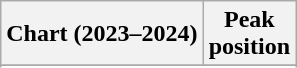<table class="wikitable sortable plainrowheaders" style="text-align:center">
<tr>
<th scope="col">Chart (2023–2024)</th>
<th scope="col">Peak<br>position</th>
</tr>
<tr>
</tr>
<tr>
</tr>
<tr>
</tr>
<tr>
</tr>
<tr>
</tr>
</table>
